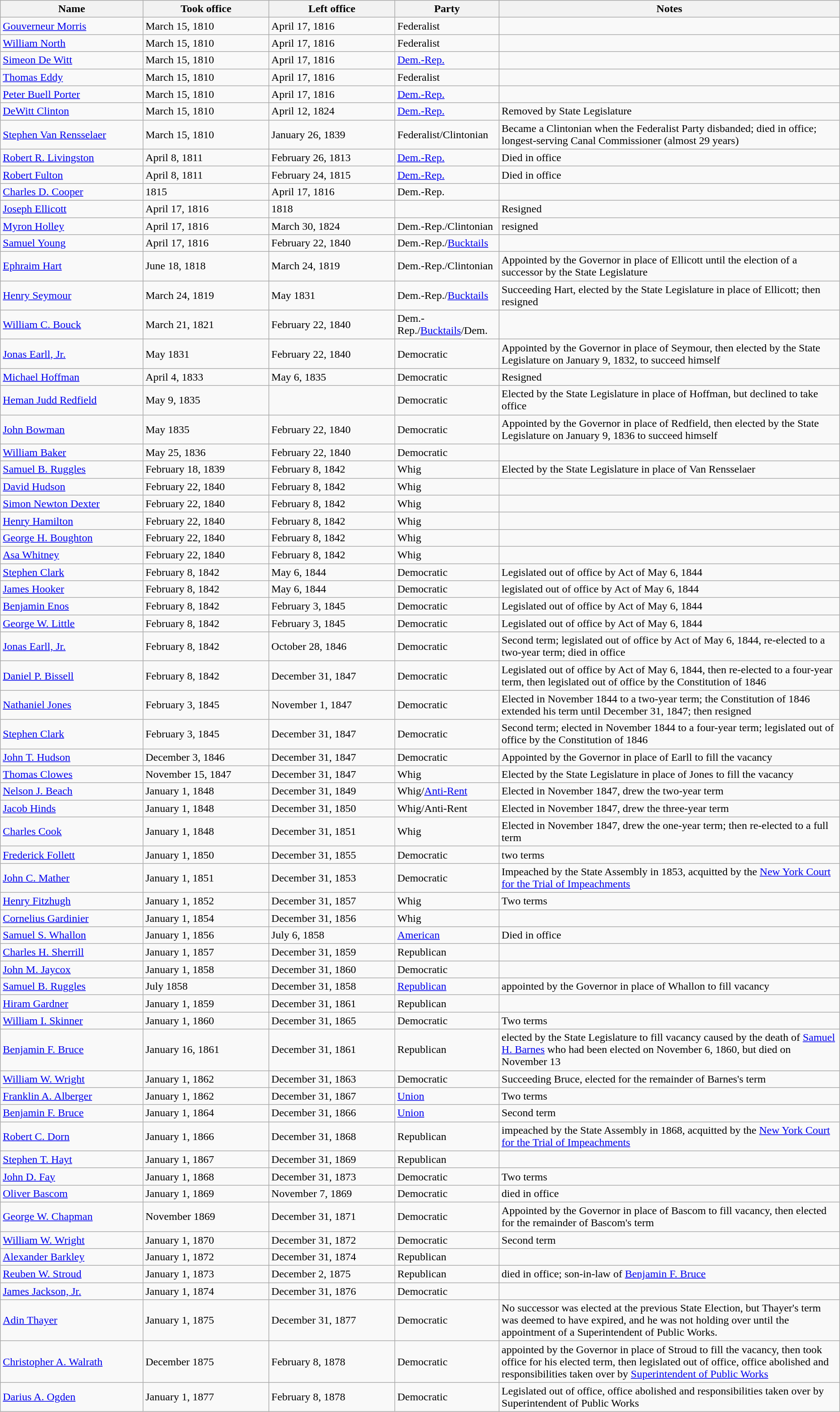<table class="wikitable">
<tr>
<th width="17%">Name</th>
<th width="15%">Took office</th>
<th width="15%">Left office</th>
<th>Party</th>
<th>Notes</th>
</tr>
<tr>
<td><a href='#'>Gouverneur Morris</a></td>
<td>March 15, 1810</td>
<td>April 17, 1816</td>
<td>Federalist</td>
<td></td>
</tr>
<tr>
<td><a href='#'>William North</a></td>
<td>March 15, 1810</td>
<td>April 17, 1816</td>
<td>Federalist</td>
<td></td>
</tr>
<tr>
<td><a href='#'>Simeon De Witt</a></td>
<td>March 15, 1810</td>
<td>April 17, 1816</td>
<td><a href='#'>Dem.-Rep.</a></td>
<td></td>
</tr>
<tr>
<td><a href='#'>Thomas Eddy</a></td>
<td>March 15, 1810</td>
<td>April 17, 1816</td>
<td>Federalist</td>
<td></td>
</tr>
<tr>
<td><a href='#'>Peter Buell Porter</a></td>
<td>March 15, 1810</td>
<td>April 17, 1816</td>
<td><a href='#'>Dem.-Rep.</a></td>
<td></td>
</tr>
<tr>
<td><a href='#'>DeWitt Clinton</a></td>
<td>March 15, 1810</td>
<td>April 12, 1824</td>
<td><a href='#'>Dem.-Rep.</a></td>
<td>Removed by State Legislature</td>
</tr>
<tr>
<td><a href='#'>Stephen Van Rensselaer</a></td>
<td>March 15, 1810</td>
<td>January 26, 1839</td>
<td>Federalist/Clintonian</td>
<td>Became a Clintonian when the Federalist Party disbanded; died in office; longest-serving Canal Commissioner (almost 29 years)</td>
</tr>
<tr>
<td><a href='#'>Robert R. Livingston</a></td>
<td>April 8, 1811</td>
<td>February 26, 1813</td>
<td><a href='#'>Dem.-Rep.</a></td>
<td>Died in office</td>
</tr>
<tr>
<td><a href='#'>Robert Fulton</a></td>
<td>April 8, 1811</td>
<td>February 24, 1815</td>
<td><a href='#'>Dem.-Rep.</a></td>
<td>Died in office</td>
</tr>
<tr>
<td><a href='#'>Charles D. Cooper</a></td>
<td>1815</td>
<td>April 17, 1816</td>
<td>Dem.-Rep.</td>
<td></td>
</tr>
<tr>
<td><a href='#'>Joseph Ellicott</a></td>
<td>April 17, 1816</td>
<td>1818</td>
<td></td>
<td>Resigned</td>
</tr>
<tr>
<td><a href='#'>Myron Holley</a></td>
<td>April 17, 1816</td>
<td>March 30, 1824</td>
<td>Dem.-Rep./Clintonian</td>
<td>resigned</td>
</tr>
<tr>
<td><a href='#'>Samuel Young</a></td>
<td>April 17, 1816</td>
<td>February 22, 1840</td>
<td>Dem.-Rep./<a href='#'>Bucktails</a></td>
<td></td>
</tr>
<tr>
<td><a href='#'>Ephraim Hart</a></td>
<td>June 18, 1818</td>
<td>March 24, 1819</td>
<td>Dem.-Rep./Clintonian</td>
<td>Appointed by the Governor in place of Ellicott until the election of a successor by the State Legislature</td>
</tr>
<tr>
<td><a href='#'>Henry Seymour</a></td>
<td>March 24, 1819</td>
<td>May 1831</td>
<td>Dem.-Rep./<a href='#'>Bucktails</a></td>
<td>Succeeding Hart, elected by the State Legislature in place of Ellicott; then resigned</td>
</tr>
<tr>
<td><a href='#'>William C. Bouck</a></td>
<td>March 21, 1821</td>
<td>February 22, 1840</td>
<td>Dem.-Rep./<a href='#'>Bucktails</a>/Dem.</td>
<td></td>
</tr>
<tr>
<td><a href='#'>Jonas Earll, Jr.</a></td>
<td>May 1831</td>
<td>February 22, 1840</td>
<td>Democratic</td>
<td>Appointed by the Governor in place of Seymour, then elected by the State Legislature on January 9, 1832, to succeed himself</td>
</tr>
<tr>
<td><a href='#'>Michael Hoffman</a></td>
<td>April 4, 1833</td>
<td>May 6, 1835</td>
<td>Democratic</td>
<td>Resigned</td>
</tr>
<tr>
<td><a href='#'>Heman Judd Redfield</a></td>
<td>May 9, 1835</td>
<td></td>
<td>Democratic</td>
<td>Elected by the State Legislature in place of Hoffman, but declined to take office</td>
</tr>
<tr>
<td><a href='#'>John Bowman</a></td>
<td>May 1835</td>
<td>February 22, 1840</td>
<td>Democratic</td>
<td>Appointed by the Governor in place of Redfield, then elected by the State Legislature on January 9, 1836 to succeed himself</td>
</tr>
<tr>
<td><a href='#'>William Baker</a></td>
<td>May 25, 1836</td>
<td>February 22, 1840</td>
<td>Democratic</td>
<td></td>
</tr>
<tr>
<td><a href='#'>Samuel B. Ruggles</a></td>
<td>February 18, 1839</td>
<td>February 8, 1842</td>
<td>Whig</td>
<td>Elected by the State Legislature in place of Van Rensselaer</td>
</tr>
<tr>
<td><a href='#'>David Hudson</a></td>
<td>February 22, 1840</td>
<td>February 8, 1842</td>
<td>Whig</td>
<td></td>
</tr>
<tr>
<td><a href='#'>Simon Newton Dexter</a></td>
<td>February 22, 1840</td>
<td>February 8, 1842</td>
<td>Whig</td>
<td></td>
</tr>
<tr>
<td><a href='#'>Henry Hamilton</a></td>
<td>February 22, 1840</td>
<td>February 8, 1842</td>
<td>Whig</td>
<td></td>
</tr>
<tr>
<td><a href='#'>George H. Boughton</a></td>
<td>February 22, 1840</td>
<td>February 8, 1842</td>
<td>Whig</td>
<td></td>
</tr>
<tr>
<td><a href='#'>Asa Whitney</a></td>
<td>February 22, 1840</td>
<td>February 8, 1842</td>
<td>Whig</td>
<td></td>
</tr>
<tr>
<td><a href='#'>Stephen Clark</a></td>
<td>February 8, 1842</td>
<td>May 6, 1844</td>
<td>Democratic</td>
<td>Legislated out of office by Act of May 6, 1844</td>
</tr>
<tr>
<td><a href='#'>James Hooker</a></td>
<td>February 8, 1842</td>
<td>May 6, 1844</td>
<td>Democratic</td>
<td>legislated out of office by Act of May 6, 1844</td>
</tr>
<tr>
<td><a href='#'>Benjamin Enos</a></td>
<td>February 8, 1842</td>
<td>February 3, 1845</td>
<td>Democratic</td>
<td>Legislated out of office by Act of May 6, 1844</td>
</tr>
<tr>
<td><a href='#'>George W. Little</a></td>
<td>February 8, 1842</td>
<td>February 3, 1845</td>
<td>Democratic</td>
<td>Legislated out of office by Act of May 6, 1844</td>
</tr>
<tr>
<td><a href='#'>Jonas Earll, Jr.</a></td>
<td>February 8, 1842</td>
<td>October 28, 1846</td>
<td>Democratic</td>
<td>Second term; legislated out of office by Act of May 6, 1844, re-elected to a two-year term; died in office</td>
</tr>
<tr>
<td><a href='#'>Daniel P. Bissell</a></td>
<td>February 8, 1842</td>
<td>December 31, 1847</td>
<td>Democratic</td>
<td>Legislated out of office by Act of May 6, 1844, then re-elected to a four-year term, then legislated out of office by the Constitution of 1846</td>
</tr>
<tr>
<td><a href='#'>Nathaniel Jones</a></td>
<td>February 3, 1845</td>
<td>November 1, 1847</td>
<td>Democratic</td>
<td>Elected in November 1844 to a two-year term; the Constitution of 1846 extended his term until December 31, 1847; then resigned</td>
</tr>
<tr>
<td><a href='#'>Stephen Clark</a></td>
<td>February 3, 1845</td>
<td>December 31, 1847</td>
<td>Democratic</td>
<td>Second term; elected in November 1844 to a four-year term; legislated out of office by the Constitution of 1846</td>
</tr>
<tr>
<td><a href='#'>John T. Hudson</a></td>
<td>December 3, 1846</td>
<td>December 31, 1847</td>
<td>Democratic</td>
<td>Appointed by the Governor in place of Earll to fill the vacancy</td>
</tr>
<tr>
<td><a href='#'>Thomas Clowes</a></td>
<td>November 15, 1847</td>
<td>December 31, 1847</td>
<td>Whig</td>
<td>Elected by the State Legislature in place of Jones to fill the vacancy</td>
</tr>
<tr>
<td><a href='#'>Nelson J. Beach</a></td>
<td>January 1, 1848</td>
<td>December 31, 1849</td>
<td>Whig/<a href='#'>Anti-Rent</a></td>
<td>Elected in November 1847, drew the two-year term</td>
</tr>
<tr>
<td><a href='#'>Jacob Hinds</a></td>
<td>January 1, 1848</td>
<td>December 31, 1850</td>
<td>Whig/Anti-Rent</td>
<td>Elected in November 1847, drew the three-year term</td>
</tr>
<tr>
<td><a href='#'>Charles Cook</a></td>
<td>January 1, 1848</td>
<td>December 31, 1851</td>
<td>Whig</td>
<td>Elected in November 1847, drew the one-year term; then re-elected to a full term</td>
</tr>
<tr>
<td><a href='#'>Frederick Follett</a></td>
<td>January 1, 1850</td>
<td>December 31, 1855</td>
<td>Democratic</td>
<td>two terms</td>
</tr>
<tr>
<td><a href='#'>John C. Mather</a></td>
<td>January 1, 1851</td>
<td>December 31, 1853</td>
<td>Democratic</td>
<td>Impeached by the State Assembly in 1853, acquitted by the <a href='#'>New York Court for the Trial of Impeachments</a></td>
</tr>
<tr>
<td><a href='#'>Henry Fitzhugh</a></td>
<td>January 1, 1852</td>
<td>December 31, 1857</td>
<td>Whig</td>
<td>Two terms</td>
</tr>
<tr>
<td><a href='#'>Cornelius Gardinier</a></td>
<td>January 1, 1854</td>
<td>December 31, 1856</td>
<td>Whig</td>
<td></td>
</tr>
<tr>
<td><a href='#'>Samuel S. Whallon</a></td>
<td>January 1, 1856</td>
<td>July 6, 1858</td>
<td><a href='#'>American</a></td>
<td>Died in office</td>
</tr>
<tr>
<td><a href='#'>Charles H. Sherrill</a></td>
<td>January 1, 1857</td>
<td>December 31, 1859</td>
<td>Republican</td>
<td></td>
</tr>
<tr>
<td><a href='#'>John M. Jaycox</a></td>
<td>January 1, 1858</td>
<td>December 31, 1860</td>
<td>Democratic</td>
<td></td>
</tr>
<tr>
<td><a href='#'>Samuel B. Ruggles</a></td>
<td>July 1858</td>
<td>December 31, 1858</td>
<td><a href='#'>Republican</a></td>
<td>appointed by the Governor in place of Whallon to fill vacancy</td>
</tr>
<tr>
<td><a href='#'>Hiram Gardner</a></td>
<td>January 1, 1859</td>
<td>December 31, 1861</td>
<td>Republican</td>
<td></td>
</tr>
<tr>
<td><a href='#'>William I. Skinner</a></td>
<td>January 1, 1860</td>
<td>December 31, 1865</td>
<td>Democratic</td>
<td>Two terms</td>
</tr>
<tr>
<td><a href='#'>Benjamin F. Bruce</a></td>
<td>January 16, 1861</td>
<td>December 31, 1861</td>
<td>Republican</td>
<td>elected by the State Legislature to fill vacancy caused by the death of <a href='#'>Samuel H. Barnes</a> who had been elected on November 6, 1860, but died on November 13</td>
</tr>
<tr>
<td><a href='#'>William W. Wright</a></td>
<td>January 1, 1862</td>
<td>December 31, 1863</td>
<td>Democratic</td>
<td>Succeeding Bruce, elected for the remainder of Barnes's term</td>
</tr>
<tr>
<td><a href='#'>Franklin A. Alberger</a></td>
<td>January 1, 1862</td>
<td>December 31, 1867</td>
<td><a href='#'>Union</a></td>
<td>Two terms</td>
</tr>
<tr>
<td><a href='#'>Benjamin F. Bruce</a></td>
<td>January 1, 1864</td>
<td>December 31, 1866</td>
<td><a href='#'>Union</a></td>
<td>Second term</td>
</tr>
<tr>
<td><a href='#'>Robert C. Dorn</a></td>
<td>January 1, 1866</td>
<td>December 31, 1868</td>
<td>Republican</td>
<td>impeached by the State Assembly in 1868, acquitted by the <a href='#'>New York Court for the Trial of Impeachments</a></td>
</tr>
<tr>
<td><a href='#'>Stephen T. Hayt</a></td>
<td>January 1, 1867</td>
<td>December 31, 1869</td>
<td>Republican</td>
<td></td>
</tr>
<tr>
<td><a href='#'>John D. Fay</a></td>
<td>January 1, 1868</td>
<td>December 31, 1873</td>
<td>Democratic</td>
<td>Two terms</td>
</tr>
<tr>
<td><a href='#'>Oliver Bascom</a></td>
<td>January 1, 1869</td>
<td>November 7, 1869</td>
<td>Democratic</td>
<td>died in office</td>
</tr>
<tr>
<td><a href='#'>George W. Chapman</a></td>
<td>November 1869</td>
<td>December 31, 1871</td>
<td>Democratic</td>
<td>Appointed by the Governor in place of Bascom to fill vacancy, then elected for the remainder of Bascom's term</td>
</tr>
<tr>
<td><a href='#'>William W. Wright</a></td>
<td>January 1, 1870</td>
<td>December 31, 1872</td>
<td>Democratic</td>
<td>Second term</td>
</tr>
<tr>
<td><a href='#'>Alexander Barkley</a></td>
<td>January 1, 1872</td>
<td>December 31, 1874</td>
<td>Republican</td>
<td></td>
</tr>
<tr>
<td><a href='#'>Reuben W. Stroud</a></td>
<td>January 1, 1873</td>
<td>December 2, 1875</td>
<td>Republican</td>
<td>died in office; son-in-law of <a href='#'>Benjamin F. Bruce</a></td>
</tr>
<tr>
<td><a href='#'>James Jackson, Jr.</a></td>
<td>January 1, 1874</td>
<td>December 31, 1876</td>
<td>Democratic</td>
<td></td>
</tr>
<tr>
<td><a href='#'>Adin Thayer</a></td>
<td>January 1, 1875</td>
<td>December 31, 1877</td>
<td>Democratic</td>
<td>No successor was elected at the previous State Election, but Thayer's term was deemed to have expired, and he was not holding over until the appointment of a Superintendent of Public Works.</td>
</tr>
<tr>
<td><a href='#'>Christopher A. Walrath</a></td>
<td>December 1875</td>
<td>February 8, 1878</td>
<td>Democratic</td>
<td>appointed by the Governor in place of Stroud to fill the vacancy, then took office for his elected term, then legislated out of office, office abolished and responsibilities taken over by <a href='#'>Superintendent of Public Works</a></td>
</tr>
<tr>
<td><a href='#'>Darius A. Ogden</a></td>
<td>January 1, 1877</td>
<td>February 8, 1878</td>
<td>Democratic</td>
<td>Legislated out of office, office abolished and responsibilities taken over by Superintendent of Public Works</td>
</tr>
</table>
